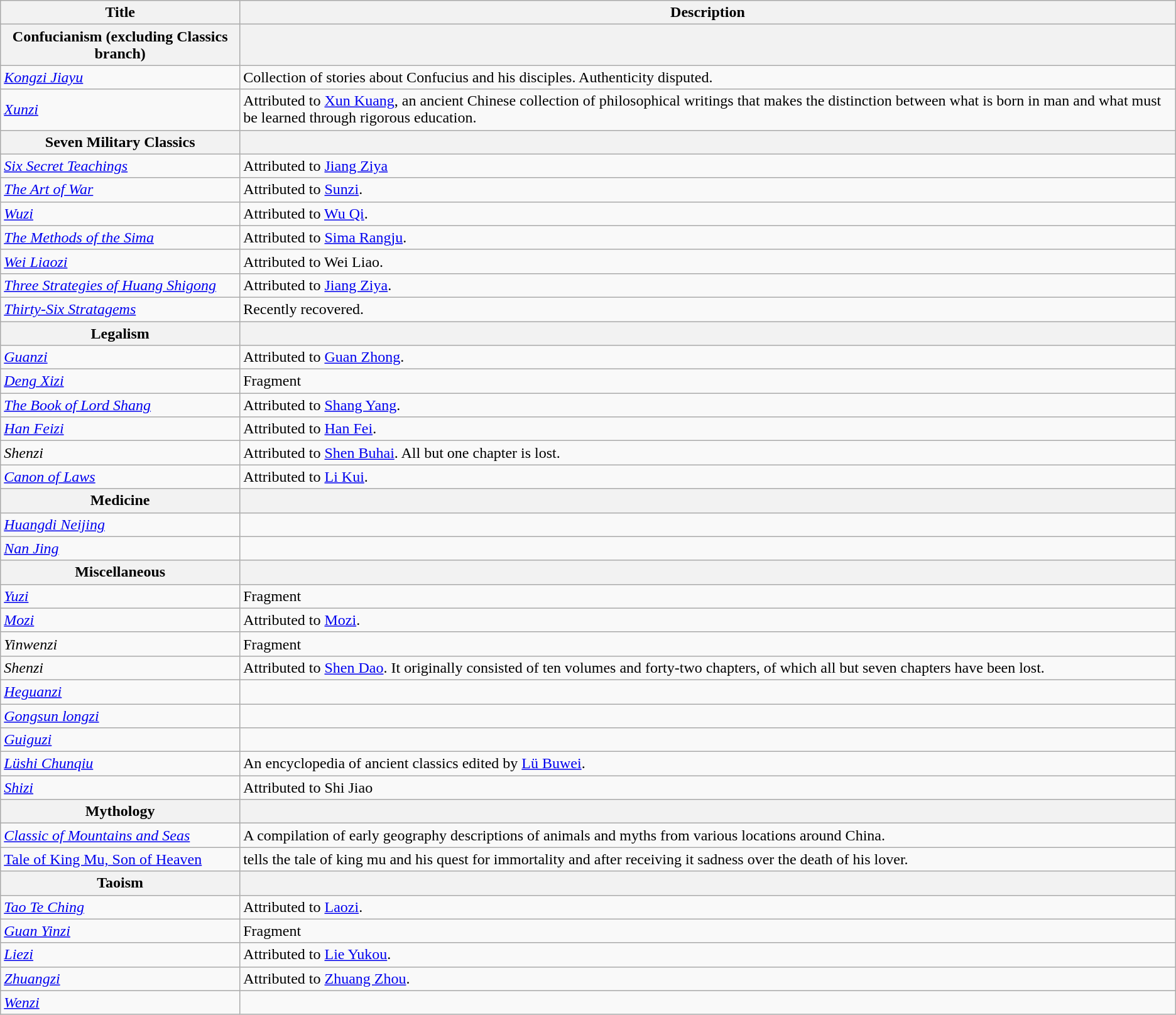<table class=wikitable>
<tr>
<th>Title</th>
<th>Description</th>
</tr>
<tr>
<th>Confucianism (excluding Classics branch)</th>
<th></th>
</tr>
<tr>
<td><em><a href='#'>Kongzi Jiayu</a></em></td>
<td>Collection of stories about Confucius and his disciples. Authenticity disputed.</td>
</tr>
<tr>
<td><em><a href='#'>Xunzi</a></em></td>
<td>Attributed to <a href='#'>Xun Kuang</a>, an ancient Chinese collection of philosophical writings that makes the distinction between what is born in man and what must be learned through rigorous education.</td>
</tr>
<tr>
<th>Seven Military Classics</th>
<th></th>
</tr>
<tr>
<td><em><a href='#'>Six Secret Teachings</a></em></td>
<td>Attributed to <a href='#'>Jiang Ziya</a></td>
</tr>
<tr>
<td><em><a href='#'>The Art of War</a></em></td>
<td>Attributed to <a href='#'>Sunzi</a>.</td>
</tr>
<tr>
<td><em><a href='#'>Wuzi</a></em></td>
<td>Attributed to <a href='#'>Wu Qi</a>.</td>
</tr>
<tr>
<td><em><a href='#'>The Methods of the Sima</a></em></td>
<td>Attributed to <a href='#'>Sima Rangju</a>.</td>
</tr>
<tr>
<td><em><a href='#'>Wei Liaozi</a></em></td>
<td>Attributed to Wei Liao.</td>
</tr>
<tr>
<td><em><a href='#'>Three Strategies of Huang Shigong</a></em></td>
<td>Attributed to <a href='#'>Jiang Ziya</a>.</td>
</tr>
<tr>
<td><em><a href='#'>Thirty-Six Stratagems</a></em></td>
<td>Recently recovered.</td>
</tr>
<tr>
<th>Legalism</th>
<th></th>
</tr>
<tr>
<td><em><a href='#'>Guanzi</a></em></td>
<td>Attributed to <a href='#'>Guan Zhong</a>.</td>
</tr>
<tr>
<td><em><a href='#'>Deng Xizi</a></em></td>
<td>Fragment</td>
</tr>
<tr>
<td><em><a href='#'>The Book of Lord Shang</a></em></td>
<td>Attributed to <a href='#'>Shang Yang</a>.</td>
</tr>
<tr>
<td><em><a href='#'>Han Feizi</a></em></td>
<td>Attributed to <a href='#'>Han Fei</a>.</td>
</tr>
<tr>
<td><em>Shenzi</em></td>
<td>Attributed to <a href='#'>Shen Buhai</a>. All but one chapter is lost.</td>
</tr>
<tr>
<td><em><a href='#'>Canon of Laws</a></em></td>
<td>Attributed to <a href='#'>Li Kui</a>.</td>
</tr>
<tr>
<th>Medicine</th>
<th></th>
</tr>
<tr>
<td><em><a href='#'>Huangdi Neijing</a></em></td>
<td></td>
</tr>
<tr>
<td><em><a href='#'>Nan Jing</a></em></td>
<td></td>
</tr>
<tr>
<th>Miscellaneous</th>
<th></th>
</tr>
<tr>
<td><em><a href='#'>Yuzi</a></em></td>
<td>Fragment</td>
</tr>
<tr>
<td><em><a href='#'>Mozi</a></em></td>
<td>Attributed to <a href='#'>Mozi</a>.</td>
</tr>
<tr>
<td><em>Yinwenzi</em></td>
<td>Fragment</td>
</tr>
<tr>
<td><em>Shenzi</em></td>
<td>Attributed to <a href='#'>Shen Dao</a>. It originally consisted of ten volumes and forty-two chapters, of which all but seven chapters have been lost.</td>
</tr>
<tr>
<td><em><a href='#'>Heguanzi</a></em></td>
<td></td>
</tr>
<tr>
<td><em><a href='#'>Gongsun longzi</a></em></td>
<td></td>
</tr>
<tr>
<td><em><a href='#'>Guiguzi</a></em></td>
<td></td>
</tr>
<tr>
<td><em><a href='#'>Lüshi Chunqiu</a></em></td>
<td>An encyclopedia of ancient classics edited by <a href='#'>Lü Buwei</a>.</td>
</tr>
<tr>
<td><em><a href='#'>Shizi</a></em></td>
<td>Attributed to Shi Jiao</td>
</tr>
<tr>
<th>Mythology</th>
<th></th>
</tr>
<tr>
<td><em><a href='#'>Classic of Mountains and Seas</a></em></td>
<td>A compilation of early geography descriptions of animals and myths from various locations around China.</td>
</tr>
<tr>
<td><a href='#'>Tale of King Mu, Son of Heaven</a></td>
<td>tells the tale of king mu and his quest for immortality and after receiving it sadness over the death of his lover.</td>
</tr>
<tr>
<th>Taoism</th>
<th></th>
</tr>
<tr>
<td><em><a href='#'>Tao Te Ching</a></em></td>
<td>Attributed to <a href='#'>Laozi</a>.</td>
</tr>
<tr>
<td><em><a href='#'>Guan Yinzi</a></em></td>
<td>Fragment</td>
</tr>
<tr>
<td><em><a href='#'>Liezi</a></em></td>
<td>Attributed to <a href='#'>Lie Yukou</a>.</td>
</tr>
<tr>
<td><em><a href='#'>Zhuangzi</a></em></td>
<td>Attributed to <a href='#'>Zhuang Zhou</a>.</td>
</tr>
<tr>
<td><em><a href='#'>Wenzi</a></em></td>
<td></td>
</tr>
</table>
